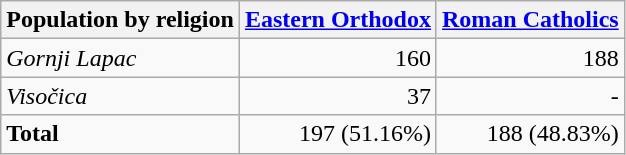<table class="wikitable sortable">
<tr>
<th>Population by religion</th>
<th><a href='#'>Eastern Orthodox</a></th>
<th><a href='#'>Roman Catholics</a></th>
</tr>
<tr>
<td><em>Gornji Lapac</em></td>
<td align="right">160</td>
<td align="right">188</td>
</tr>
<tr>
<td><em>Visočica</em></td>
<td align="right">37</td>
<td align="right">-</td>
</tr>
<tr>
<td><strong>Total</strong></td>
<td align="right">197 (51.16%)</td>
<td align="right">188 (48.83%)</td>
</tr>
</table>
